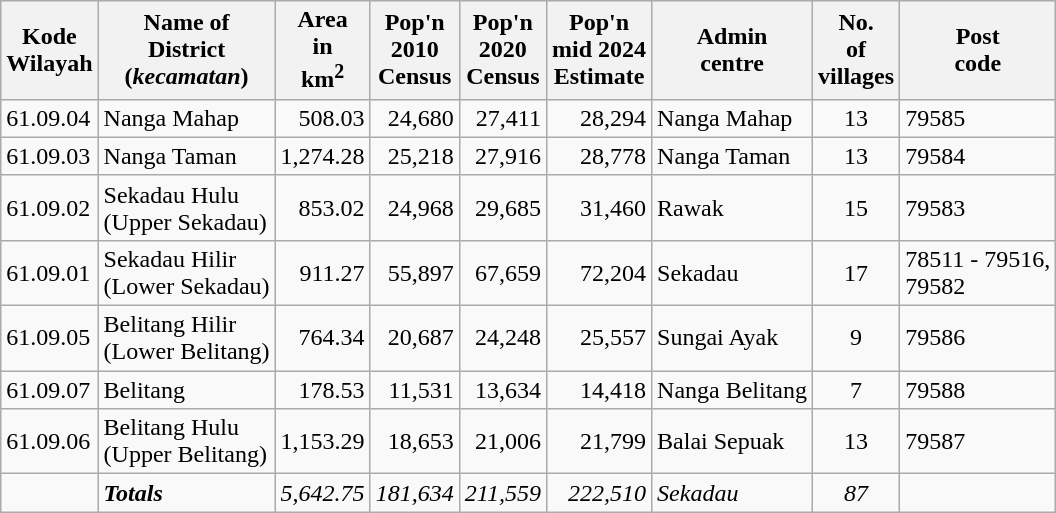<table class="wikitable">
<tr>
<th>Kode <br>Wilayah</th>
<th>Name of <br>District<br>(<em>kecamatan</em>)</th>
<th>Area <br>in<br>km<sup>2</sup></th>
<th>Pop'n <br>2010<br>Census</th>
<th>Pop'n <br>2020<br>Census</th>
<th>Pop'n <br>mid 2024<br>Estimate</th>
<th>Admin<br>centre</th>
<th>No.<br>of<br>villages</th>
<th>Post<br>code</th>
</tr>
<tr>
<td>61.09.04</td>
<td>Nanga Mahap</td>
<td align="right">508.03</td>
<td align="right">24,680</td>
<td align="right">27,411</td>
<td align="right">28,294</td>
<td>Nanga Mahap</td>
<td align="center">13</td>
<td>79585</td>
</tr>
<tr>
<td>61.09.03</td>
<td>Nanga Taman</td>
<td align="right">1,274.28</td>
<td align="right">25,218</td>
<td align="right">27,916</td>
<td align="right">28,778</td>
<td>Nanga Taman</td>
<td align="center">13</td>
<td>79584</td>
</tr>
<tr>
<td>61.09.02</td>
<td>Sekadau Hulu <br> (Upper Sekadau)</td>
<td align="right">853.02</td>
<td align="right">24,968</td>
<td align="right">29,685</td>
<td align="right">31,460</td>
<td>Rawak</td>
<td align="center">15</td>
<td>79583</td>
</tr>
<tr>
<td>61.09.01</td>
<td>Sekadau Hilir <br> (Lower Sekadau)</td>
<td align="right">911.27</td>
<td align="right">55,897</td>
<td align="right">67,659</td>
<td align="right">72,204</td>
<td>Sekadau</td>
<td align="center">17</td>
<td>78511 - 79516,<br>79582</td>
</tr>
<tr>
<td>61.09.05</td>
<td>Belitang Hilir <br> (Lower Belitang)</td>
<td align="right">764.34</td>
<td align="right">20,687</td>
<td align="right">24,248</td>
<td align="right">25,557</td>
<td>Sungai Ayak</td>
<td align="center">9</td>
<td>79586</td>
</tr>
<tr>
<td>61.09.07</td>
<td>Belitang</td>
<td align="right">178.53</td>
<td align="right">11,531</td>
<td align="right">13,634</td>
<td align="right">14,418</td>
<td>Nanga Belitang</td>
<td align="center">7</td>
<td>79588</td>
</tr>
<tr>
<td>61.09.06</td>
<td>Belitang Hulu <br> (Upper Belitang)</td>
<td align="right">1,153.29</td>
<td align="right">18,653</td>
<td align="right">21,006</td>
<td align="right">21,799</td>
<td>Balai Sepuak</td>
<td align="center">13</td>
<td>79587</td>
</tr>
<tr>
<td></td>
<td><strong><em>Totals</em></strong></td>
<td align="right"><em>5,642.75</em></td>
<td align="right"><em>181,634</em></td>
<td align="right"><em>211,559</em></td>
<td align="right"><em>222,510</em></td>
<td><em>Sekadau</em></td>
<td align="center"><em>87</em></td>
<td></td>
</tr>
</table>
